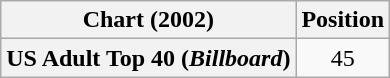<table class="wikitable plainrowheaders" style="text-align:center">
<tr>
<th scope="col">Chart (2002)</th>
<th scope="col">Position</th>
</tr>
<tr>
<th scope="row">US Adult Top 40 (<em>Billboard</em>)</th>
<td>45</td>
</tr>
</table>
